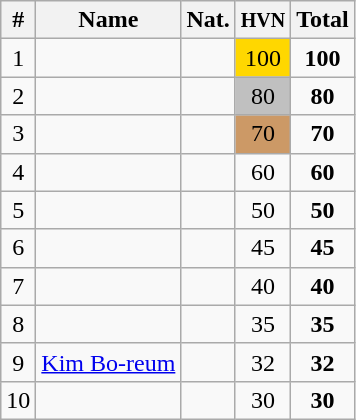<table class="wikitable sortable" style="text-align:center;">
<tr>
<th>#</th>
<th>Name</th>
<th>Nat.</th>
<th><small>HVN</small></th>
<th>Total</th>
</tr>
<tr>
<td>1</td>
<td align=left></td>
<td></td>
<td bgcolor="gold">100</td>
<td><strong>100</strong></td>
</tr>
<tr>
<td>2</td>
<td align=left></td>
<td></td>
<td bgcolor="silver">80</td>
<td><strong>80</strong></td>
</tr>
<tr>
<td>3</td>
<td align=left></td>
<td></td>
<td bgcolor=CC9966>70</td>
<td><strong>70</strong></td>
</tr>
<tr>
<td>4</td>
<td align=left></td>
<td></td>
<td>60</td>
<td><strong>60</strong></td>
</tr>
<tr>
<td>5</td>
<td align=left></td>
<td></td>
<td>50</td>
<td><strong>50</strong></td>
</tr>
<tr>
<td>6</td>
<td align=left></td>
<td></td>
<td>45</td>
<td><strong>45</strong></td>
</tr>
<tr>
<td>7</td>
<td align=left></td>
<td></td>
<td>40</td>
<td><strong>40</strong></td>
</tr>
<tr>
<td>8</td>
<td align=left></td>
<td></td>
<td>35</td>
<td><strong>35</strong></td>
</tr>
<tr>
<td>9</td>
<td align=left><a href='#'>Kim Bo-reum</a></td>
<td></td>
<td>32</td>
<td><strong>32</strong></td>
</tr>
<tr>
<td>10</td>
<td align=left></td>
<td></td>
<td>30</td>
<td><strong>30</strong></td>
</tr>
</table>
